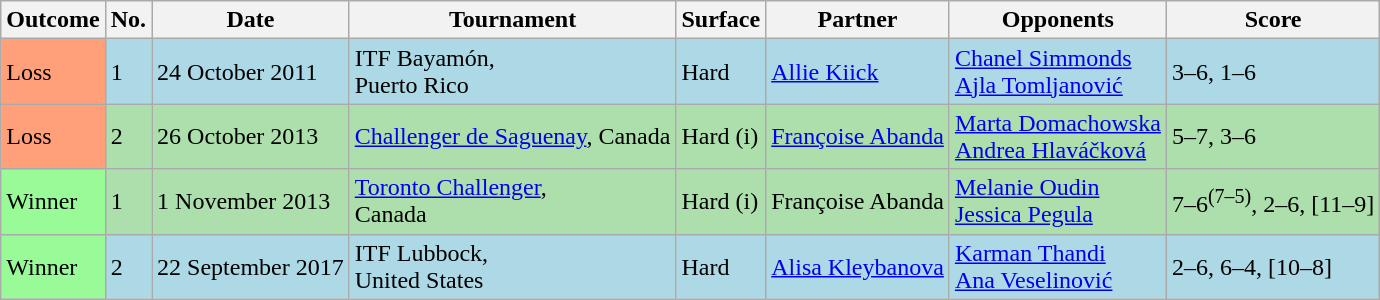<table class="sortable wikitable">
<tr>
<th>Outcome</th>
<th>No.</th>
<th>Date</th>
<th>Tournament</th>
<th>Surface</th>
<th>Partner</th>
<th>Opponents</th>
<th class="unsortable">Score</th>
</tr>
<tr style="background:lightblue;">
<td bgcolor="FFA07A">Loss</td>
<td>1</td>
<td>24 October 2011</td>
<td>ITF Bayamón, <br>Puerto Rico</td>
<td>Hard</td>
<td> <a href='#'>Allie Kiick</a></td>
<td> <a href='#'>Chanel Simmonds</a> <br>  <a href='#'>Ajla Tomljanović</a></td>
<td>3–6, 1–6</td>
</tr>
<tr style="background:#addfad;">
<td bgcolor="FFA07A">Loss</td>
<td>2</td>
<td>26 October 2013</td>
<td><a href='#'>Challenger de Saguenay</a>, Canada</td>
<td>Hard (i)</td>
<td> <a href='#'>Françoise Abanda</a></td>
<td> <a href='#'>Marta Domachowska</a> <br>  <a href='#'>Andrea Hlaváčková</a></td>
<td>5–7, 3–6</td>
</tr>
<tr bgcolor="#ADDFAD">
<td bgcolor="98FB98">Winner</td>
<td>1</td>
<td>1 November 2013</td>
<td><a href='#'>Toronto Challenger</a>, <br>Canada</td>
<td>Hard (i)</td>
<td> Françoise Abanda</td>
<td> <a href='#'>Melanie Oudin</a> <br>  <a href='#'>Jessica Pegula</a></td>
<td>7–6<sup>(7–5)</sup>, 2–6, [11–9]</td>
</tr>
<tr bgcolor=lightblue>
<td bgcolor="98FB98">Winner</td>
<td>2</td>
<td>22 September 2017</td>
<td>ITF Lubbock, <br>United States</td>
<td>Hard</td>
<td> <a href='#'>Alisa Kleybanova</a></td>
<td> <a href='#'>Karman Thandi</a> <br>  <a href='#'>Ana Veselinović</a></td>
<td>2–6, 6–4, [10–8]</td>
</tr>
</table>
